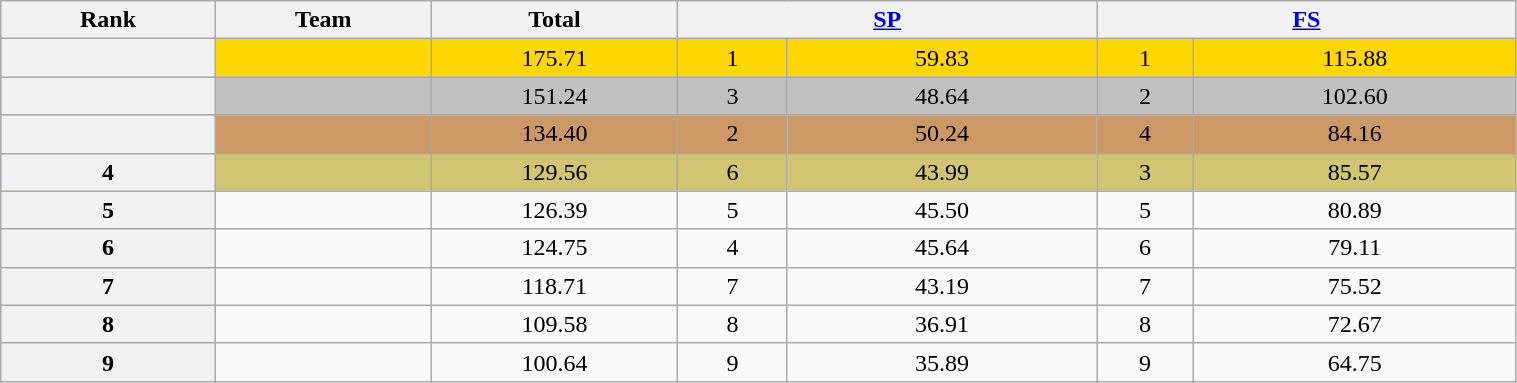<table class="wikitable sortable" style="text-align:left; width:80%">
<tr>
<th scope="col">Rank</th>
<th scope="col">Team</th>
<th scope="col">Total</th>
<th scope="col" colspan="2" width="80px"><a href='#'>SP</a></th>
<th scope="col" colspan="2" width="80px"><a href='#'>FS</a></th>
</tr>
<tr bgcolor="gold">
<th scope="row"></th>
<td></td>
<td align="center">175.71</td>
<td align="center">1</td>
<td align="center">59.83</td>
<td align="center">1</td>
<td align="center">115.88</td>
</tr>
<tr bgcolor="silver">
<th scope="row"></th>
<td></td>
<td align="center">151.24</td>
<td align="center">3</td>
<td align="center">48.64</td>
<td align="center">2</td>
<td align="center">102.60</td>
</tr>
<tr bgcolor="cc9966">
<th scope="row"></th>
<td></td>
<td align="center">134.40</td>
<td align="center">2</td>
<td align="center">50.24</td>
<td align="center">4</td>
<td align="center">84.16</td>
</tr>
<tr bgcolor="#d1c571">
<th scope="row">4</th>
<td></td>
<td align="center">129.56</td>
<td align="center">6</td>
<td align="center">43.99</td>
<td align="center">3</td>
<td align="center">85.57</td>
</tr>
<tr>
<th scope="row">5</th>
<td></td>
<td align="center">126.39</td>
<td align="center">5</td>
<td align="center">45.50</td>
<td align="center">5</td>
<td align="center">80.89</td>
</tr>
<tr>
<th scope="row">6</th>
<td></td>
<td align="center">124.75</td>
<td align="center">4</td>
<td align="center">45.64</td>
<td align="center">6</td>
<td align="center">79.11</td>
</tr>
<tr>
<th scope="row">7</th>
<td></td>
<td align="center">118.71</td>
<td align="center">7</td>
<td align="center">43.19</td>
<td align="center">7</td>
<td align="center">75.52</td>
</tr>
<tr>
<th scope="row">8</th>
<td></td>
<td align="center">109.58</td>
<td align="center">8</td>
<td align="center">36.91</td>
<td align="center">8</td>
<td align="center">72.67</td>
</tr>
<tr>
<th scope="row">9</th>
<td></td>
<td align="center">100.64</td>
<td align="center">9</td>
<td align="center">35.89</td>
<td align="center">9</td>
<td align="center">64.75</td>
</tr>
</table>
